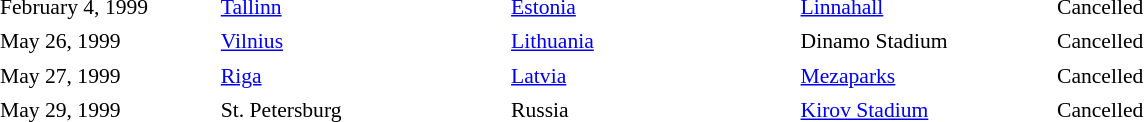<table cellpadding="2" style="border:0 solid darkgrey; font-size:90%;">
<tr>
<th style="width:150px;"></th>
<th style="width:200px;"></th>
<th style="width:200px;"></th>
<th style="width:175px;"></th>
<th style="width:600px;"></th>
</tr>
<tr border="0">
<td>February 4, 1999</td>
<td><a href='#'>Tallinn</a></td>
<td><a href='#'>Estonia</a></td>
<td><a href='#'>Linnahall</a></td>
<td>Cancelled</td>
</tr>
<tr>
<td>May 26, 1999</td>
<td><a href='#'>Vilnius</a></td>
<td><a href='#'>Lithuania</a></td>
<td>Dinamo Stadium</td>
<td>Cancelled</td>
</tr>
<tr>
<td>May 27, 1999</td>
<td><a href='#'>Riga</a></td>
<td><a href='#'>Latvia</a></td>
<td><a href='#'>Mezaparks</a></td>
<td>Cancelled</td>
</tr>
<tr>
<td>May 29, 1999</td>
<td>St. Petersburg</td>
<td>Russia</td>
<td><a href='#'>Kirov Stadium</a></td>
<td>Cancelled</td>
</tr>
</table>
